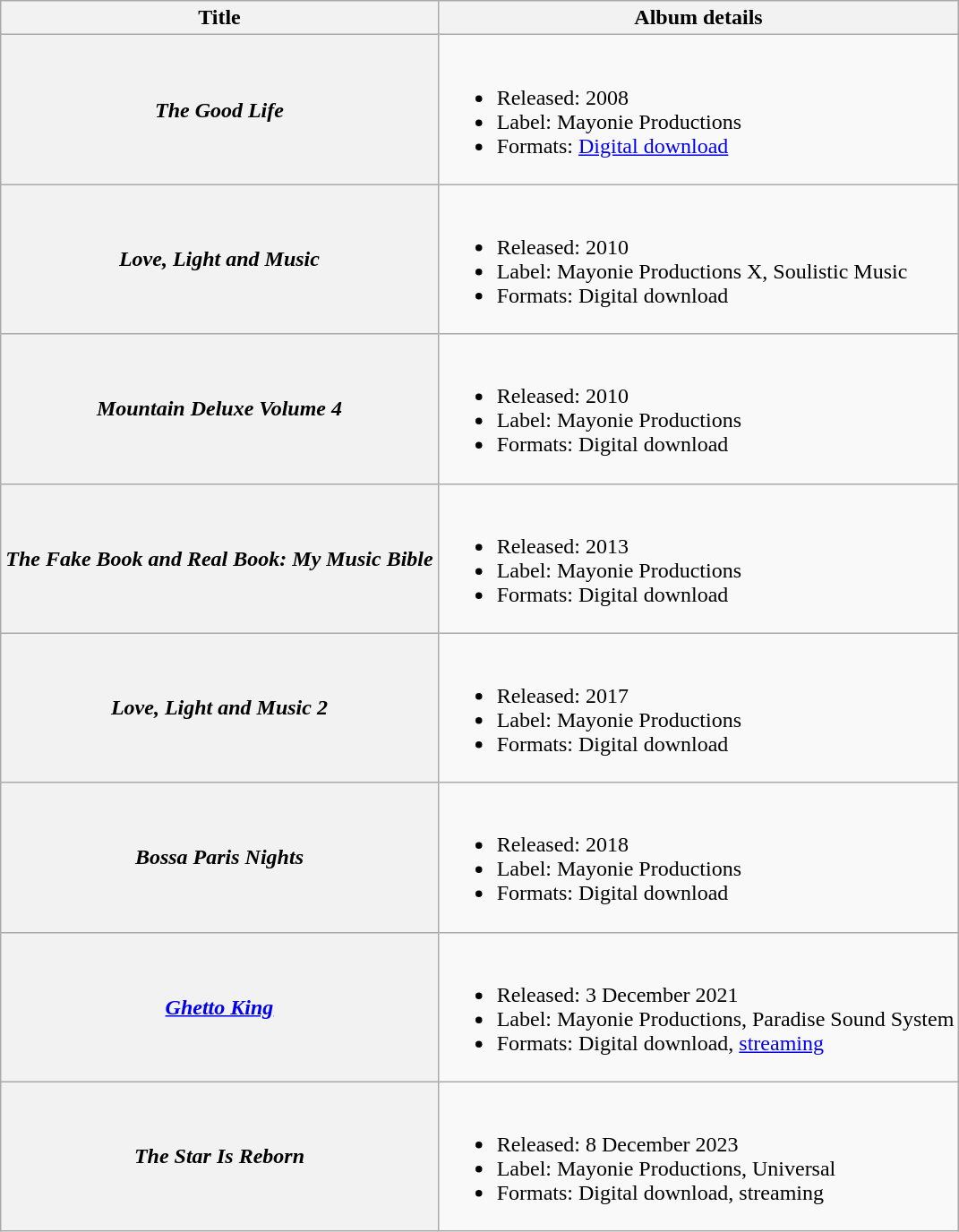<table class="wikitable plainrowheaders">
<tr>
<th scope="col">Title</th>
<th scope="col">Album details</th>
</tr>
<tr>
<th scope="row"><em>The Good Life</em></th>
<td><br><ul><li>Released: 2008</li><li>Label: Mayonie Productions</li><li>Formats: <a href='#'>Digital download</a></li></ul></td>
</tr>
<tr>
<th scope="row"><em>Love, Light and Music</em></th>
<td><br><ul><li>Released: 2010</li><li>Label: Mayonie Productions X, Soulistic Music</li><li>Formats: Digital download</li></ul></td>
</tr>
<tr>
<th scope="row"><em>Mountain Deluxe Volume 4</em></th>
<td><br><ul><li>Released: 2010</li><li>Label: Mayonie Productions</li><li>Formats: Digital download</li></ul></td>
</tr>
<tr>
<th scope="row"><em>The Fake Book and Real Book: My Music Bible</em></th>
<td><br><ul><li>Released: 2013</li><li>Label: Mayonie Productions</li><li>Formats: Digital download</li></ul></td>
</tr>
<tr>
<th scope="row"><em>Love, Light and Music 2</em></th>
<td><br><ul><li>Released: 2017</li><li>Label: Mayonie Productions</li><li>Formats: Digital download</li></ul></td>
</tr>
<tr>
<th scope="row"><em>Bossa Paris Nights</em></th>
<td><br><ul><li>Released: 2018</li><li>Label: Mayonie Productions</li><li>Formats: Digital download</li></ul></td>
</tr>
<tr>
<th scope="row"><em><a href='#'>Ghetto King</a></em></th>
<td><br><ul><li>Released: 3 December 2021</li><li>Label: Mayonie Productions, Paradise Sound System</li><li>Formats: Digital download, <a href='#'>streaming</a></li></ul></td>
</tr>
<tr>
<th scope="row"><em>The Star Is Reborn</em></th>
<td><br><ul><li>Released: 8 December 2023</li><li>Label: Mayonie Productions, Universal</li><li>Formats: Digital download, streaming</li></ul></td>
</tr>
</table>
